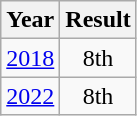<table class="wikitable" style="text-align:center">
<tr>
<th>Year</th>
<th>Result</th>
</tr>
<tr>
<td><a href='#'>2018</a></td>
<td>8th</td>
</tr>
<tr>
<td><a href='#'>2022</a></td>
<td>8th</td>
</tr>
</table>
